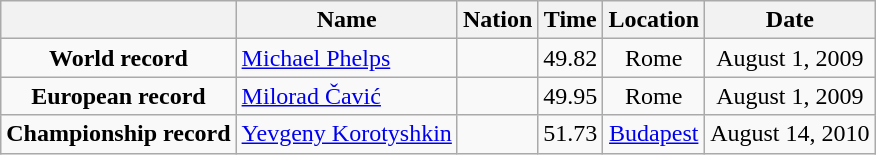<table class=wikitable style=text-align:center>
<tr>
<th></th>
<th>Name</th>
<th>Nation</th>
<th>Time</th>
<th>Location</th>
<th>Date</th>
</tr>
<tr>
<td><strong>World record</strong></td>
<td align=left><a href='#'>Michael Phelps</a></td>
<td align=left></td>
<td align=left>49.82</td>
<td>Rome</td>
<td>August 1, 2009</td>
</tr>
<tr>
<td><strong>European record</strong></td>
<td align=left><a href='#'>Milorad Čavić</a></td>
<td align=left></td>
<td align=left>49.95</td>
<td>Rome</td>
<td>August 1, 2009</td>
</tr>
<tr>
<td><strong>Championship record</strong></td>
<td align=left><a href='#'>Yevgeny Korotyshkin</a></td>
<td align=left></td>
<td align=left>51.73</td>
<td><a href='#'>Budapest</a></td>
<td>August 14, 2010</td>
</tr>
</table>
